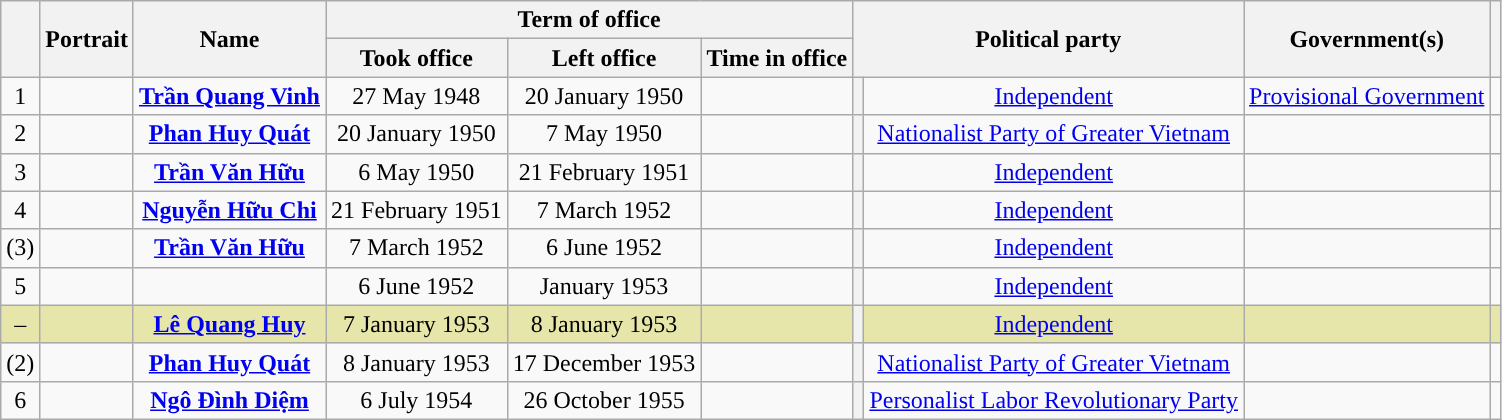<table class="wikitable" style="text-align:center">
<tr>
<th rowspan=2></th>
<th rowspan=2>Portrait</th>
<th rowspan=2>Name<br></th>
<th colspan=3>Term of office</th>
<th colspan=2 rowspan=2>Political party</th>
<th rowspan="2">Government(s)</th>
<th rowspan="2"></th>
</tr>
<tr>
<th>Took office</th>
<th>Left office</th>
<th>Time in office</th>
</tr>
<tr>
<td>1</td>
<td></td>
<td><strong><a href='#'>Trần Quang Vinh</a></strong><br></td>
<td>27 May 1948</td>
<td>20 January 1950</td>
<td></td>
<th style="background:"></th>
<td><a href='#'>Independent</a></td>
<td><a href='#'>Provisional Government</a><br></td>
<td></td>
</tr>
<tr>
<td>2</td>
<td></td>
<td><strong><a href='#'>Phan Huy Quát</a></strong><br></td>
<td>20 January 1950</td>
<td>7 May 1950</td>
<td></td>
<th style="background:"></th>
<td><a href='#'>Nationalist Party of Greater Vietnam</a></td>
<td></td>
<td></td>
</tr>
<tr>
<td>3</td>
<td></td>
<td><strong><a href='#'>Trần Văn Hữu</a></strong><br></td>
<td>6 May 1950</td>
<td>21 February 1951</td>
<td></td>
<th style="background:"></th>
<td><a href='#'>Independent</a></td>
<td></td>
<td></td>
</tr>
<tr>
<td>4</td>
<td></td>
<td><strong><a href='#'>Nguyễn Hữu Chi</a></strong><br></td>
<td>21 February 1951</td>
<td>7 March 1952</td>
<td></td>
<th style="background:"></th>
<td><a href='#'>Independent</a></td>
<td></td>
<td></td>
</tr>
<tr>
<td>(3)</td>
<td></td>
<td><strong><a href='#'>Trần Văn Hữu</a></strong><br></td>
<td>7 March 1952</td>
<td>6 June 1952</td>
<td></td>
<th style="background:"></th>
<td><a href='#'>Independent</a></td>
<td></td>
<td></td>
</tr>
<tr>
<td>5</td>
<td></td>
<td><strong></strong><br></td>
<td>6 June 1952</td>
<td>January 1953</td>
<td></td>
<th style="background:"></th>
<td><a href='#'>Independent</a></td>
<td></td>
<td></td>
</tr>
<tr style="background:#e6e6aa;">
<td>–</td>
<td></td>
<td><strong><a href='#'>Lê Quang Huy</a></strong><br></td>
<td>7 January 1953</td>
<td>8 January 1953</td>
<td></td>
<th style="background:"></th>
<td><a href='#'>Independent</a></td>
<td></td>
<td></td>
</tr>
<tr>
<td>(2)</td>
<td></td>
<td><strong><a href='#'>Phan Huy Quát</a></strong><br></td>
<td>8 January 1953</td>
<td>17 December 1953</td>
<td></td>
<th style="background:"></th>
<td><a href='#'>Nationalist Party of Greater Vietnam</a></td>
<td></td>
<td></td>
</tr>
<tr>
<td>6</td>
<td></td>
<td><strong><a href='#'>Ngô Đình Diệm</a></strong><br></td>
<td>6 July 1954</td>
<td>26 October 1955</td>
<td></td>
<th style="background:"></th>
<td><a href='#'>Personalist Labor Revolutionary Party</a></td>
<td></td>
<td></td>
</tr>
</table>
